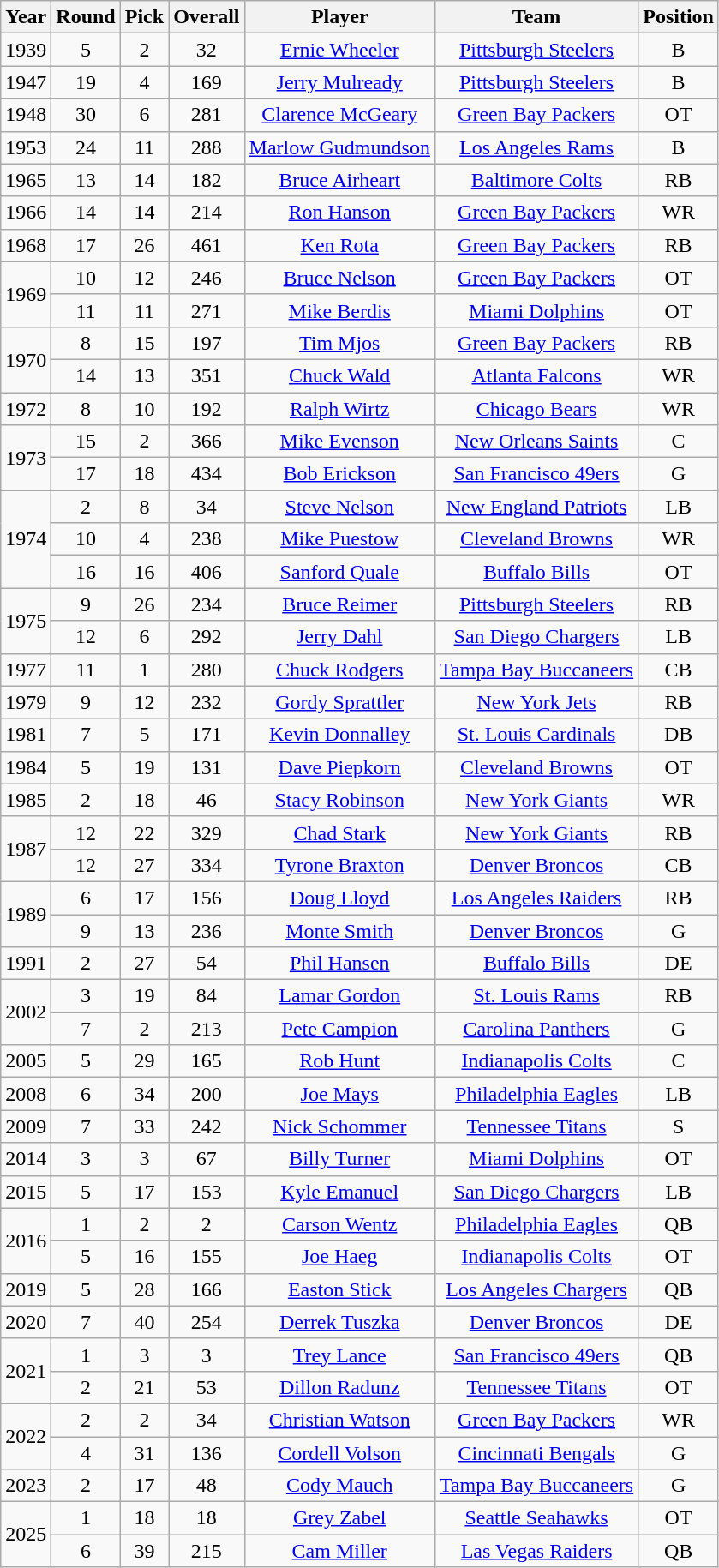<table class="wikitable sortable" style="text-align: center;">
<tr>
<th>Year</th>
<th>Round</th>
<th>Pick</th>
<th>Overall</th>
<th>Player</th>
<th>Team</th>
<th>Position</th>
</tr>
<tr>
<td>1939</td>
<td>5</td>
<td>2</td>
<td>32</td>
<td><a href='#'>Ernie Wheeler</a></td>
<td><a href='#'>Pittsburgh Steelers</a></td>
<td>B</td>
</tr>
<tr>
<td>1947</td>
<td>19</td>
<td>4</td>
<td>169</td>
<td><a href='#'>Jerry Mulready</a></td>
<td><a href='#'>Pittsburgh Steelers</a></td>
<td>B</td>
</tr>
<tr>
<td>1948</td>
<td>30</td>
<td>6</td>
<td>281</td>
<td><a href='#'>Clarence McGeary</a></td>
<td><a href='#'>Green Bay Packers</a></td>
<td>OT</td>
</tr>
<tr>
<td>1953</td>
<td>24</td>
<td>11</td>
<td>288</td>
<td><a href='#'>Marlow Gudmundson</a></td>
<td><a href='#'>Los Angeles Rams</a></td>
<td>B</td>
</tr>
<tr>
<td>1965</td>
<td>13</td>
<td>14</td>
<td>182</td>
<td><a href='#'>Bruce Airheart</a></td>
<td><a href='#'>Baltimore Colts</a></td>
<td>RB</td>
</tr>
<tr>
<td>1966</td>
<td>14</td>
<td>14</td>
<td>214</td>
<td><a href='#'>Ron Hanson</a></td>
<td><a href='#'>Green Bay Packers</a></td>
<td>WR</td>
</tr>
<tr>
<td>1968</td>
<td>17</td>
<td>26</td>
<td>461</td>
<td><a href='#'>Ken Rota</a></td>
<td><a href='#'>Green Bay Packers</a></td>
<td>RB</td>
</tr>
<tr>
<td rowspan="2">1969</td>
<td>10</td>
<td>12</td>
<td>246</td>
<td><a href='#'>Bruce Nelson</a></td>
<td><a href='#'>Green Bay Packers</a></td>
<td>OT</td>
</tr>
<tr>
<td>11</td>
<td>11</td>
<td>271</td>
<td><a href='#'>Mike Berdis</a></td>
<td><a href='#'>Miami Dolphins</a></td>
<td>OT</td>
</tr>
<tr>
<td rowspan="2">1970</td>
<td>8</td>
<td>15</td>
<td>197</td>
<td><a href='#'>Tim Mjos</a></td>
<td><a href='#'>Green Bay Packers</a></td>
<td>RB</td>
</tr>
<tr>
<td>14</td>
<td>13</td>
<td>351</td>
<td><a href='#'>Chuck Wald</a></td>
<td><a href='#'>Atlanta Falcons</a></td>
<td>WR</td>
</tr>
<tr>
<td>1972</td>
<td>8</td>
<td>10</td>
<td>192</td>
<td><a href='#'>Ralph Wirtz</a></td>
<td><a href='#'>Chicago Bears</a></td>
<td>WR</td>
</tr>
<tr>
<td rowspan="2">1973</td>
<td>15</td>
<td>2</td>
<td>366</td>
<td><a href='#'>Mike Evenson</a></td>
<td><a href='#'>New Orleans Saints</a></td>
<td>C</td>
</tr>
<tr>
<td>17</td>
<td>18</td>
<td>434</td>
<td><a href='#'>Bob Erickson</a></td>
<td><a href='#'>San Francisco 49ers</a></td>
<td>G</td>
</tr>
<tr>
<td rowspan="3">1974</td>
<td>2</td>
<td>8</td>
<td>34</td>
<td><a href='#'>Steve Nelson</a></td>
<td><a href='#'>New England Patriots</a></td>
<td>LB</td>
</tr>
<tr>
<td>10</td>
<td>4</td>
<td>238</td>
<td><a href='#'>Mike Puestow</a></td>
<td><a href='#'>Cleveland Browns</a></td>
<td>WR</td>
</tr>
<tr>
<td>16</td>
<td>16</td>
<td>406</td>
<td><a href='#'>Sanford Quale</a></td>
<td><a href='#'>Buffalo Bills</a></td>
<td>OT</td>
</tr>
<tr>
<td rowspan="2">1975</td>
<td>9</td>
<td>26</td>
<td>234</td>
<td><a href='#'>Bruce Reimer</a></td>
<td><a href='#'>Pittsburgh Steelers</a></td>
<td>RB</td>
</tr>
<tr>
<td>12</td>
<td>6</td>
<td>292</td>
<td><a href='#'>Jerry Dahl</a></td>
<td><a href='#'>San Diego Chargers</a></td>
<td>LB</td>
</tr>
<tr>
<td>1977</td>
<td>11</td>
<td>1</td>
<td>280</td>
<td><a href='#'>Chuck Rodgers</a></td>
<td><a href='#'>Tampa Bay Buccaneers</a></td>
<td>CB</td>
</tr>
<tr>
<td>1979</td>
<td>9</td>
<td>12</td>
<td>232</td>
<td><a href='#'>Gordy Sprattler</a></td>
<td><a href='#'>New York Jets</a></td>
<td>RB</td>
</tr>
<tr>
<td>1981</td>
<td>7</td>
<td>5</td>
<td>171</td>
<td><a href='#'>Kevin Donnalley</a></td>
<td><a href='#'>St. Louis Cardinals</a></td>
<td>DB</td>
</tr>
<tr>
<td>1984</td>
<td>5</td>
<td>19</td>
<td>131</td>
<td><a href='#'>Dave Piepkorn</a></td>
<td><a href='#'>Cleveland Browns</a></td>
<td>OT</td>
</tr>
<tr>
<td>1985</td>
<td>2</td>
<td>18</td>
<td>46</td>
<td><a href='#'>Stacy Robinson</a></td>
<td><a href='#'>New York Giants</a></td>
<td>WR</td>
</tr>
<tr>
<td rowspan="2">1987</td>
<td>12</td>
<td>22</td>
<td>329</td>
<td><a href='#'>Chad Stark</a></td>
<td><a href='#'>New York Giants</a></td>
<td>RB</td>
</tr>
<tr>
<td>12</td>
<td>27</td>
<td>334</td>
<td><a href='#'>Tyrone Braxton</a></td>
<td><a href='#'>Denver Broncos</a></td>
<td>CB</td>
</tr>
<tr>
<td rowspan="2">1989</td>
<td>6</td>
<td>17</td>
<td>156</td>
<td><a href='#'>Doug Lloyd</a></td>
<td><a href='#'>Los Angeles Raiders</a></td>
<td>RB</td>
</tr>
<tr>
<td>9</td>
<td>13</td>
<td>236</td>
<td><a href='#'>Monte Smith</a></td>
<td><a href='#'>Denver Broncos</a></td>
<td>G</td>
</tr>
<tr>
<td>1991</td>
<td>2</td>
<td>27</td>
<td>54</td>
<td><a href='#'>Phil Hansen</a></td>
<td><a href='#'>Buffalo Bills</a></td>
<td>DE</td>
</tr>
<tr>
<td rowspan="2">2002</td>
<td>3</td>
<td>19</td>
<td>84</td>
<td><a href='#'>Lamar Gordon</a></td>
<td><a href='#'>St. Louis Rams</a></td>
<td>RB</td>
</tr>
<tr>
<td>7</td>
<td>2</td>
<td>213</td>
<td><a href='#'>Pete Campion</a></td>
<td><a href='#'>Carolina Panthers</a></td>
<td>G</td>
</tr>
<tr>
<td>2005</td>
<td>5</td>
<td>29</td>
<td>165</td>
<td><a href='#'>Rob Hunt</a></td>
<td><a href='#'>Indianapolis Colts</a></td>
<td>C</td>
</tr>
<tr>
<td>2008</td>
<td>6</td>
<td>34</td>
<td>200</td>
<td><a href='#'>Joe Mays</a></td>
<td><a href='#'>Philadelphia Eagles</a></td>
<td>LB</td>
</tr>
<tr>
<td>2009</td>
<td>7</td>
<td>33</td>
<td>242</td>
<td><a href='#'>Nick Schommer</a></td>
<td><a href='#'>Tennessee Titans</a></td>
<td>S</td>
</tr>
<tr>
<td>2014</td>
<td>3</td>
<td>3</td>
<td>67</td>
<td><a href='#'>Billy Turner</a></td>
<td><a href='#'>Miami Dolphins</a></td>
<td>OT</td>
</tr>
<tr>
<td>2015</td>
<td>5</td>
<td>17</td>
<td>153</td>
<td><a href='#'>Kyle Emanuel</a></td>
<td><a href='#'>San Diego Chargers</a></td>
<td>LB</td>
</tr>
<tr>
<td rowspan="2">2016</td>
<td>1</td>
<td>2</td>
<td>2</td>
<td><a href='#'>Carson Wentz</a></td>
<td><a href='#'>Philadelphia Eagles</a></td>
<td>QB</td>
</tr>
<tr>
<td>5</td>
<td>16</td>
<td>155</td>
<td><a href='#'>Joe Haeg</a></td>
<td><a href='#'>Indianapolis Colts</a></td>
<td>OT</td>
</tr>
<tr>
<td>2019</td>
<td>5</td>
<td>28</td>
<td>166</td>
<td><a href='#'>Easton Stick</a></td>
<td><a href='#'>Los Angeles Chargers</a></td>
<td>QB</td>
</tr>
<tr>
<td>2020</td>
<td>7</td>
<td>40</td>
<td>254</td>
<td><a href='#'>Derrek Tuszka</a></td>
<td><a href='#'>Denver Broncos</a></td>
<td>DE</td>
</tr>
<tr>
<td rowspan="2">2021</td>
<td>1</td>
<td>3</td>
<td>3</td>
<td><a href='#'>Trey Lance</a></td>
<td><a href='#'>San Francisco 49ers</a></td>
<td>QB</td>
</tr>
<tr>
<td>2</td>
<td>21</td>
<td>53</td>
<td><a href='#'>Dillon Radunz</a></td>
<td><a href='#'>Tennessee Titans</a></td>
<td>OT</td>
</tr>
<tr>
<td rowspan="2">2022</td>
<td>2</td>
<td>2</td>
<td>34</td>
<td><a href='#'>Christian Watson</a></td>
<td><a href='#'>Green Bay Packers</a></td>
<td>WR</td>
</tr>
<tr>
<td>4</td>
<td>31</td>
<td>136</td>
<td><a href='#'>Cordell Volson</a></td>
<td><a href='#'>Cincinnati Bengals</a></td>
<td>G</td>
</tr>
<tr>
<td>2023</td>
<td>2</td>
<td>17</td>
<td>48</td>
<td><a href='#'>Cody Mauch</a></td>
<td><a href='#'>Tampa Bay Buccaneers</a></td>
<td>G</td>
</tr>
<tr>
<td rowspan="2">2025</td>
<td>1</td>
<td>18</td>
<td>18</td>
<td><a href='#'>Grey Zabel</a></td>
<td><a href='#'>Seattle Seahawks</a></td>
<td>OT</td>
</tr>
<tr>
<td>6</td>
<td>39</td>
<td>215</td>
<td><a href='#'>Cam Miller</a></td>
<td><a href='#'>Las Vegas Raiders</a></td>
<td>QB</td>
</tr>
</table>
